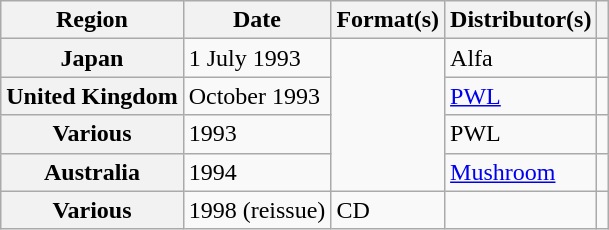<table class="wikitable plainrowheaders">
<tr>
<th scope="col">Region</th>
<th scope="col">Date</th>
<th scope="col">Format(s)</th>
<th scope="col">Distributor(s)</th>
<th scope="col"></th>
</tr>
<tr>
<th scope="row">Japan</th>
<td>1 July 1993</td>
<td rowspan="4"></td>
<td>Alfa</td>
<td style="text-align:center;"></td>
</tr>
<tr>
<th scope="row">United Kingdom</th>
<td>October 1993</td>
<td><a href='#'>PWL</a></td>
<td style="text-align:center;"></td>
</tr>
<tr>
<th scope="row">Various</th>
<td>1993</td>
<td>PWL</td>
<td style="text-align:center;"></td>
</tr>
<tr>
<th scope="row">Australia</th>
<td>1994</td>
<td><a href='#'>Mushroom</a></td>
<td style="text-align:center;"></td>
</tr>
<tr>
<th scope="row">Various</th>
<td>1998 (reissue)</td>
<td>CD</td>
<td></td>
<td style="text-align:center;"></td>
</tr>
</table>
